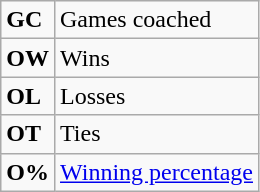<table class="wikitable">
<tr>
<td><strong>GC</strong></td>
<td>Games coached</td>
</tr>
<tr>
<td><strong>OW</strong></td>
<td>Wins</td>
</tr>
<tr>
<td><strong>OL</strong></td>
<td>Losses</td>
</tr>
<tr>
<td><strong>OT</strong></td>
<td>Ties</td>
</tr>
<tr>
<td align="center"><strong>O%</strong></td>
<td><a href='#'>Winning percentage</a></td>
</tr>
</table>
